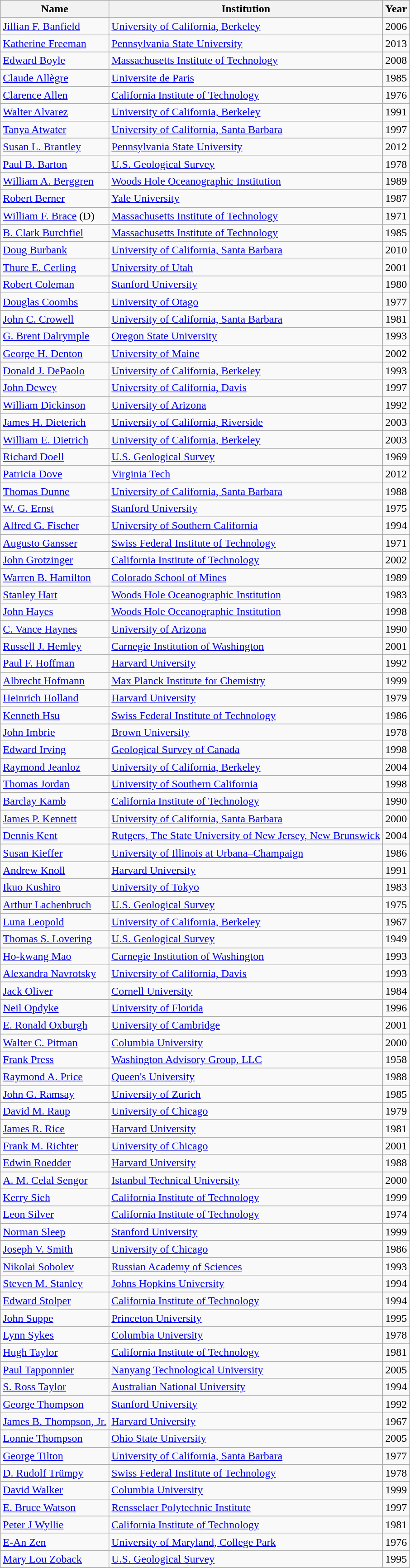<table class="wikitable sortable">
<tr>
<th>Name</th>
<th>Institution</th>
<th>Year</th>
</tr>
<tr>
<td><a href='#'>Jillian F. Banfield</a></td>
<td><a href='#'>University of California, Berkeley</a></td>
<td>2006</td>
</tr>
<tr --->
<td><a href='#'>Katherine Freeman</a></td>
<td><a href='#'>Pennsylvania State University</a></td>
<td>2013</td>
</tr>
<tr --->
<td><a href='#'>Edward Boyle</a></td>
<td><a href='#'>Massachusetts Institute of Technology</a></td>
<td>2008</td>
</tr>
<tr --->
<td><a href='#'>Claude Allègre</a></td>
<td><a href='#'>Universite de Paris</a></td>
<td>1985</td>
</tr>
<tr --->
<td><a href='#'>Clarence Allen</a></td>
<td><a href='#'>California Institute of Technology</a></td>
<td>1976</td>
</tr>
<tr --->
<td><a href='#'>Walter Alvarez</a></td>
<td><a href='#'>University of California, Berkeley</a></td>
<td>1991</td>
</tr>
<tr --->
<td><a href='#'>Tanya Atwater</a></td>
<td><a href='#'>University of California, Santa Barbara</a></td>
<td>1997</td>
</tr>
<tr --->
<td><a href='#'>Susan L. Brantley</a></td>
<td><a href='#'>Pennsylvania State University</a></td>
<td>2012</td>
</tr>
<tr --->
<td><a href='#'>Paul B. Barton</a></td>
<td><a href='#'>U.S. Geological Survey</a></td>
<td>1978</td>
</tr>
<tr --->
<td><a href='#'>William A. Berggren</a></td>
<td><a href='#'>Woods Hole Oceanographic Institution</a></td>
<td>1989</td>
</tr>
<tr --->
<td><a href='#'>Robert Berner</a></td>
<td><a href='#'>Yale University</a></td>
<td>1987</td>
</tr>
<tr --->
<td><a href='#'>William F. Brace</a> (D)</td>
<td><a href='#'>Massachusetts Institute of Technology</a></td>
<td>1971</td>
</tr>
<tr --->
<td><a href='#'>B. Clark Burchfiel</a></td>
<td><a href='#'>Massachusetts Institute of Technology</a></td>
<td>1985</td>
</tr>
<tr --->
<td><a href='#'>Doug Burbank</a></td>
<td><a href='#'>University of California, Santa Barbara</a></td>
<td>2010</td>
</tr>
<tr --->
<td><a href='#'>Thure E. Cerling</a></td>
<td><a href='#'>University of Utah</a></td>
<td>2001</td>
</tr>
<tr --->
<td><a href='#'>Robert Coleman</a></td>
<td><a href='#'>Stanford University</a></td>
<td>1980</td>
</tr>
<tr --->
<td><a href='#'>Douglas Coombs</a></td>
<td><a href='#'>University of Otago</a></td>
<td>1977</td>
</tr>
<tr --->
<td><a href='#'>John C. Crowell</a></td>
<td><a href='#'>University of California, Santa Barbara</a></td>
<td>1981</td>
</tr>
<tr --->
<td><a href='#'>G. Brent Dalrymple</a></td>
<td><a href='#'>Oregon State University</a></td>
<td>1993</td>
</tr>
<tr --->
<td><a href='#'>George H. Denton</a></td>
<td><a href='#'>University of Maine</a></td>
<td>2002</td>
</tr>
<tr --->
<td><a href='#'>Donald J. DePaolo</a></td>
<td><a href='#'>University of California, Berkeley</a></td>
<td>1993</td>
</tr>
<tr --->
<td><a href='#'>John Dewey</a></td>
<td><a href='#'>University of California, Davis</a></td>
<td>1997</td>
</tr>
<tr --->
<td><a href='#'>William Dickinson</a></td>
<td><a href='#'>University of Arizona</a></td>
<td>1992</td>
</tr>
<tr --->
<td><a href='#'>James H. Dieterich</a></td>
<td><a href='#'>University of California, Riverside</a></td>
<td>2003</td>
</tr>
<tr --->
<td><a href='#'>William E. Dietrich</a></td>
<td><a href='#'>University of California, Berkeley</a></td>
<td>2003</td>
</tr>
<tr --->
<td><a href='#'>Richard Doell</a></td>
<td><a href='#'>U.S. Geological Survey</a></td>
<td>1969</td>
</tr>
<tr --->
<td><a href='#'>Patricia Dove</a></td>
<td><a href='#'>Virginia Tech</a></td>
<td>2012</td>
</tr>
<tr --->
<td><a href='#'>Thomas Dunne</a></td>
<td><a href='#'>University of California, Santa Barbara</a></td>
<td>1988</td>
</tr>
<tr --->
<td><a href='#'>W. G. Ernst</a></td>
<td><a href='#'>Stanford University</a></td>
<td>1975</td>
</tr>
<tr --->
<td><a href='#'>Alfred G. Fischer</a></td>
<td><a href='#'>University of Southern California</a></td>
<td>1994</td>
</tr>
<tr --->
<td><a href='#'>Augusto Gansser</a></td>
<td><a href='#'>Swiss Federal Institute of Technology</a></td>
<td>1971</td>
</tr>
<tr --->
<td><a href='#'>John Grotzinger</a></td>
<td><a href='#'>California Institute of Technology</a></td>
<td>2002</td>
</tr>
<tr --->
<td><a href='#'>Warren B. Hamilton</a></td>
<td><a href='#'>Colorado School of Mines</a></td>
<td>1989</td>
</tr>
<tr --->
<td><a href='#'>Stanley Hart</a></td>
<td><a href='#'>Woods Hole Oceanographic Institution</a></td>
<td>1983</td>
</tr>
<tr --->
<td><a href='#'>John Hayes</a></td>
<td><a href='#'>Woods Hole Oceanographic Institution</a></td>
<td>1998</td>
</tr>
<tr --->
<td><a href='#'>C. Vance Haynes</a></td>
<td><a href='#'>University of Arizona</a></td>
<td>1990</td>
</tr>
<tr --->
<td><a href='#'>Russell J. Hemley</a></td>
<td><a href='#'>Carnegie Institution of Washington</a></td>
<td>2001</td>
</tr>
<tr --->
<td><a href='#'>Paul F. Hoffman</a></td>
<td><a href='#'>Harvard University</a></td>
<td>1992</td>
</tr>
<tr --->
<td><a href='#'>Albrecht Hofmann</a></td>
<td><a href='#'>Max Planck Institute for Chemistry</a></td>
<td>1999</td>
</tr>
<tr --->
<td><a href='#'>Heinrich Holland</a></td>
<td><a href='#'>Harvard University</a></td>
<td>1979</td>
</tr>
<tr --->
<td><a href='#'>Kenneth Hsu</a></td>
<td><a href='#'>Swiss Federal Institute of Technology</a></td>
<td>1986</td>
</tr>
<tr --->
<td><a href='#'>John Imbrie</a></td>
<td><a href='#'>Brown University</a></td>
<td>1978</td>
</tr>
<tr --->
<td><a href='#'>Edward Irving</a></td>
<td><a href='#'>Geological Survey of Canada</a></td>
<td>1998</td>
</tr>
<tr --->
<td><a href='#'>Raymond Jeanloz</a></td>
<td><a href='#'>University of California, Berkeley</a></td>
<td>2004</td>
</tr>
<tr --->
<td><a href='#'>Thomas Jordan</a></td>
<td><a href='#'>University of Southern California</a></td>
<td>1998</td>
</tr>
<tr --->
<td><a href='#'>Barclay Kamb</a></td>
<td><a href='#'>California Institute of Technology</a></td>
<td>1990</td>
</tr>
<tr --- id="James P. Kennett">
<td><a href='#'>James P. Kennett</a></td>
<td><a href='#'>University of California, Santa Barbara</a></td>
<td>2000</td>
</tr>
<tr --->
<td><a href='#'>Dennis Kent</a></td>
<td><a href='#'>Rutgers, The State University of New Jersey, New Brunswick</a></td>
<td>2004</td>
</tr>
<tr --->
<td><a href='#'>Susan Kieffer</a></td>
<td><a href='#'>University of Illinois at Urbana–Champaign</a></td>
<td>1986</td>
</tr>
<tr --->
<td><a href='#'>Andrew Knoll</a></td>
<td><a href='#'>Harvard University</a></td>
<td>1991</td>
</tr>
<tr --->
<td><a href='#'>Ikuo Kushiro</a></td>
<td><a href='#'>University of Tokyo</a></td>
<td>1983</td>
</tr>
<tr --->
<td><a href='#'>Arthur Lachenbruch</a></td>
<td><a href='#'>U.S. Geological Survey</a></td>
<td>1975</td>
</tr>
<tr --->
<td><a href='#'>Luna Leopold</a></td>
<td><a href='#'>University of California, Berkeley</a></td>
<td>1967</td>
</tr>
<tr --->
<td><a href='#'>Thomas S. Lovering</a></td>
<td><a href='#'>U.S. Geological Survey</a></td>
<td>1949</td>
</tr>
<tr --->
<td><a href='#'>Ho-kwang Mao</a></td>
<td><a href='#'>Carnegie Institution of Washington</a></td>
<td>1993</td>
</tr>
<tr --->
<td><a href='#'>Alexandra Navrotsky</a></td>
<td><a href='#'>University of California, Davis</a></td>
<td>1993</td>
</tr>
<tr --->
<td><a href='#'>Jack Oliver</a></td>
<td><a href='#'>Cornell University</a></td>
<td>1984</td>
</tr>
<tr --->
<td><a href='#'>Neil Opdyke</a></td>
<td><a href='#'>University of Florida</a></td>
<td>1996</td>
</tr>
<tr --->
<td><a href='#'>E. Ronald Oxburgh</a></td>
<td><a href='#'>University of Cambridge</a></td>
<td>2001</td>
</tr>
<tr --->
<td><a href='#'>Walter C. Pitman</a></td>
<td><a href='#'>Columbia University</a></td>
<td>2000</td>
</tr>
<tr --->
<td><a href='#'>Frank Press</a></td>
<td><a href='#'>Washington Advisory Group, LLC</a></td>
<td>1958</td>
</tr>
<tr --->
<td><a href='#'>Raymond A. Price</a></td>
<td><a href='#'>Queen's University</a></td>
<td>1988</td>
</tr>
<tr --->
<td><a href='#'>John G. Ramsay</a></td>
<td><a href='#'>University of Zurich</a></td>
<td>1985</td>
</tr>
<tr --->
<td><a href='#'>David M. Raup</a></td>
<td><a href='#'>University of Chicago</a></td>
<td>1979</td>
</tr>
<tr --->
<td><a href='#'>James R. Rice</a></td>
<td><a href='#'>Harvard University</a></td>
<td>1981</td>
</tr>
<tr --->
<td><a href='#'>Frank M. Richter</a></td>
<td><a href='#'>University of Chicago</a></td>
<td>2001</td>
</tr>
<tr --->
<td><a href='#'>Edwin Roedder</a></td>
<td><a href='#'>Harvard University</a></td>
<td>1988</td>
</tr>
<tr --->
<td><a href='#'>A. M. Celal Sengor</a></td>
<td><a href='#'>Istanbul Technical University</a></td>
<td>2000</td>
</tr>
<tr --->
<td><a href='#'>Kerry Sieh</a></td>
<td><a href='#'>California Institute of Technology</a></td>
<td>1999</td>
</tr>
<tr --->
<td><a href='#'>Leon Silver</a></td>
<td><a href='#'>California Institute of Technology</a></td>
<td>1974</td>
</tr>
<tr --->
<td><a href='#'>Norman Sleep</a></td>
<td><a href='#'>Stanford University</a></td>
<td>1999</td>
</tr>
<tr --->
<td><a href='#'>Joseph V. Smith</a></td>
<td><a href='#'>University of Chicago</a></td>
<td>1986</td>
</tr>
<tr --->
<td><a href='#'>Nikolai Sobolev</a></td>
<td><a href='#'>Russian Academy of Sciences</a></td>
<td>1993</td>
</tr>
<tr --->
<td><a href='#'>Steven M. Stanley</a></td>
<td><a href='#'>Johns Hopkins University</a></td>
<td>1994</td>
</tr>
<tr --->
<td><a href='#'>Edward Stolper</a></td>
<td><a href='#'>California Institute of Technology</a></td>
<td>1994</td>
</tr>
<tr --->
<td><a href='#'>John Suppe</a></td>
<td><a href='#'>Princeton University</a></td>
<td>1995</td>
</tr>
<tr --->
<td><a href='#'>Lynn Sykes</a></td>
<td><a href='#'>Columbia University</a></td>
<td>1978</td>
</tr>
<tr --->
<td><a href='#'>Hugh Taylor</a></td>
<td><a href='#'>California Institute of Technology</a></td>
<td>1981</td>
</tr>
<tr --->
<td><a href='#'>Paul Tapponnier</a></td>
<td><a href='#'>Nanyang Technological University</a></td>
<td>2005</td>
</tr>
<tr --->
<td><a href='#'>S. Ross Taylor</a></td>
<td><a href='#'>Australian National University</a></td>
<td>1994</td>
</tr>
<tr --->
<td><a href='#'>George Thompson</a></td>
<td><a href='#'>Stanford University</a></td>
<td>1992</td>
</tr>
<tr --->
<td><a href='#'>James B. Thompson, Jr.</a></td>
<td><a href='#'>Harvard University</a></td>
<td>1967</td>
</tr>
<tr --->
<td><a href='#'>Lonnie Thompson</a></td>
<td><a href='#'>Ohio State University</a></td>
<td>2005</td>
</tr>
<tr --->
<td><a href='#'>George Tilton</a></td>
<td><a href='#'>University of California, Santa Barbara</a></td>
<td>1977</td>
</tr>
<tr --->
<td><a href='#'>D. Rudolf Trümpy</a></td>
<td><a href='#'>Swiss Federal Institute of Technology</a></td>
<td>1978</td>
</tr>
<tr --->
<td><a href='#'>David Walker</a></td>
<td><a href='#'>Columbia University</a></td>
<td>1999</td>
</tr>
<tr --->
<td><a href='#'>E. Bruce Watson</a></td>
<td><a href='#'>Rensselaer Polytechnic Institute</a></td>
<td>1997</td>
</tr>
<tr --->
<td><a href='#'>Peter J Wyllie</a></td>
<td><a href='#'>California Institute of Technology</a></td>
<td>1981</td>
</tr>
<tr --->
<td><a href='#'>E-An Zen</a></td>
<td><a href='#'>University of Maryland, College Park</a></td>
<td>1976</td>
</tr>
<tr --->
<td><a href='#'>Mary Lou Zoback</a></td>
<td><a href='#'>U.S. Geological Survey</a></td>
<td>1995</td>
</tr>
<tr --->
</tr>
</table>
